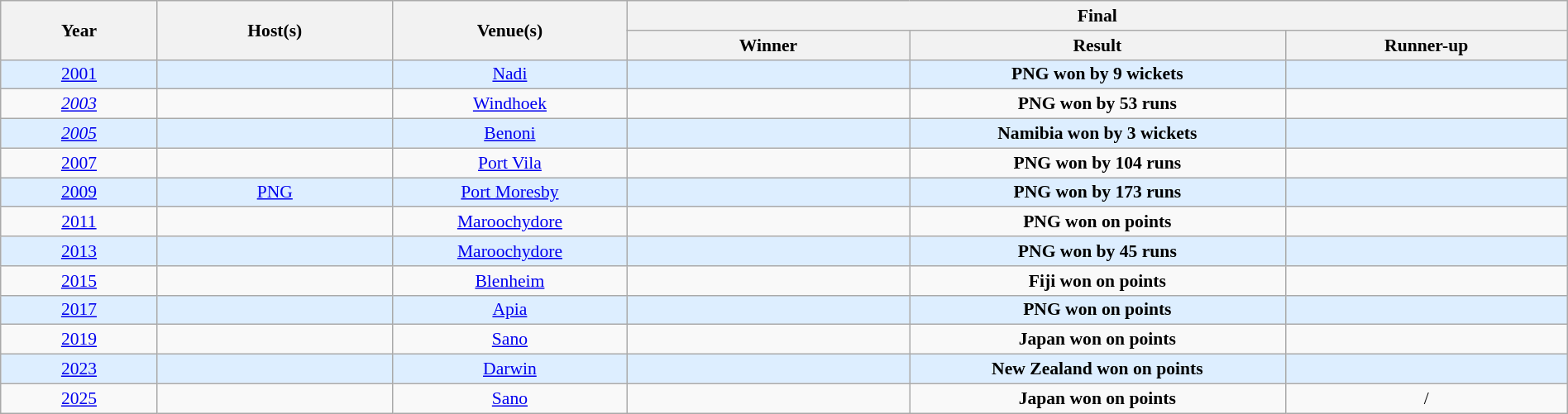<table class="wikitable" style="font-size:90%; width: 100%; text-align: center;">
<tr>
<th rowspan=2 width=10%>Year</th>
<th rowspan=2 width=15%>Host(s)</th>
<th rowspan=2 width=15%>Venue(s)</th>
<th colspan=3>Final</th>
</tr>
<tr>
<th width=18%>Winner</th>
<th width=24%>Result</th>
<th width=18%>Runner-up</th>
</tr>
<tr style="background:#ddeeff">
<td><a href='#'>2001</a></td>
<td></td>
<td><a href='#'>Nadi</a></td>
<td><br></td>
<td><strong>PNG won by 9 wickets</strong><br></td>
<td><br></td>
</tr>
<tr>
<td><em><a href='#'>2003</a></em><br></td>
<td></td>
<td><a href='#'>Windhoek</a></td>
<td><br></td>
<td><strong>PNG won by 53 runs</strong><br></td>
<td><br></td>
</tr>
<tr style="background:#ddeeff">
<td><em><a href='#'>2005</a></em><br></td>
<td></td>
<td><a href='#'>Benoni</a></td>
<td><br></td>
<td><strong>Namibia won by 3 wickets</strong><br></td>
<td><br></td>
</tr>
<tr>
<td><a href='#'>2007</a></td>
<td></td>
<td><a href='#'>Port Vila</a></td>
<td><br></td>
<td><strong>PNG won by 104 runs</strong><br></td>
<td><br></td>
</tr>
<tr style="background:#ddeeff">
<td><a href='#'>2009</a></td>
<td> <a href='#'>PNG</a></td>
<td><a href='#'>Port Moresby</a></td>
<td><br></td>
<td><strong>PNG won by 173 runs</strong><br></td>
<td><br></td>
</tr>
<tr>
<td><a href='#'>2011</a></td>
<td></td>
<td><a href='#'>Maroochydore</a></td>
<td><br></td>
<td><strong>PNG won on points</strong><br></td>
<td><br></td>
</tr>
<tr style="background:#ddeeff">
<td><a href='#'>2013</a></td>
<td></td>
<td><a href='#'>Maroochydore</a></td>
<td><br></td>
<td><strong>PNG won by 45 runs</strong><br></td>
<td><br></td>
</tr>
<tr>
<td><a href='#'>2015</a></td>
<td></td>
<td><a href='#'>Blenheim</a></td>
<td><br></td>
<td><strong>Fiji won on points</strong><br></td>
<td><br></td>
</tr>
<tr style="background:#ddeeff">
<td><a href='#'>2017</a></td>
<td></td>
<td><a href='#'>Apia</a></td>
<td><br></td>
<td><strong>PNG won on points</strong><br></td>
<td><br></td>
</tr>
<tr>
<td><a href='#'>2019</a></td>
<td></td>
<td><a href='#'>Sano</a></td>
<td><br></td>
<td><strong>Japan won on points</strong><br></td>
<td><br></td>
</tr>
<tr style="background:#ddeeff">
<td><a href='#'>2023</a></td>
<td></td>
<td><a href='#'>Darwin</a></td>
<td><br></td>
<td><strong>New Zealand won on points</strong><br></td>
<td><br></td>
</tr>
<tr>
<td><a href='#'>2025</a></td>
<td></td>
<td><a href='#'>Sano</a></td>
<td><br></td>
<td><strong>Japan won on points</strong><br></td>
<td>/<br></td>
</tr>
</table>
